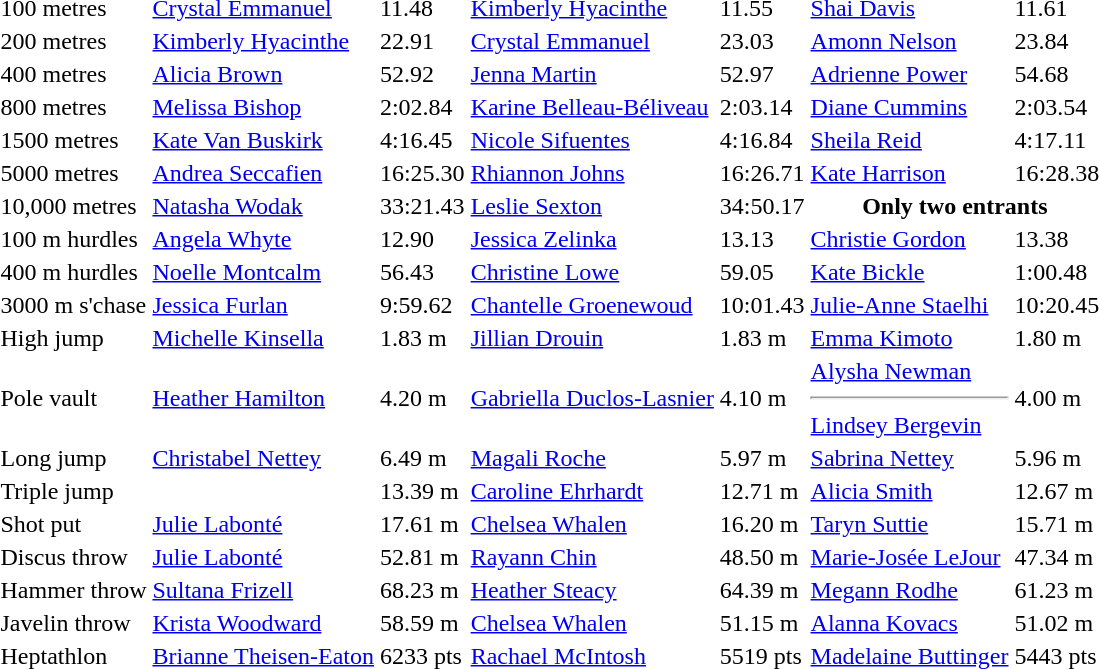<table>
<tr>
<td>100 metres</td>
<td><a href='#'>Crystal Emmanuel</a></td>
<td>11.48</td>
<td><a href='#'>Kimberly Hyacinthe</a></td>
<td>11.55</td>
<td><a href='#'>Shai Davis</a></td>
<td>11.61</td>
</tr>
<tr>
<td>200 metres</td>
<td><a href='#'>Kimberly Hyacinthe</a></td>
<td>22.91</td>
<td><a href='#'>Crystal Emmanuel</a></td>
<td>23.03</td>
<td><a href='#'>Amonn Nelson</a></td>
<td>23.84</td>
</tr>
<tr>
<td>400 metres</td>
<td><a href='#'>Alicia Brown</a></td>
<td>52.92</td>
<td><a href='#'>Jenna Martin</a></td>
<td>52.97</td>
<td><a href='#'>Adrienne Power</a></td>
<td>54.68</td>
</tr>
<tr>
<td>800 metres</td>
<td><a href='#'>Melissa Bishop</a></td>
<td>2:02.84</td>
<td><a href='#'>Karine Belleau-Béliveau</a></td>
<td>2:03.14</td>
<td><a href='#'>Diane Cummins</a></td>
<td>2:03.54</td>
</tr>
<tr>
<td>1500 metres</td>
<td><a href='#'>Kate Van Buskirk</a></td>
<td>4:16.45</td>
<td><a href='#'>Nicole Sifuentes</a></td>
<td>4:16.84</td>
<td><a href='#'>Sheila Reid</a></td>
<td>4:17.11</td>
</tr>
<tr>
<td>5000 metres</td>
<td><a href='#'>Andrea Seccafien</a></td>
<td>16:25.30</td>
<td><a href='#'>Rhiannon Johns</a></td>
<td>16:26.71</td>
<td><a href='#'>Kate Harrison</a></td>
<td>16:28.38</td>
</tr>
<tr>
<td>10,000 metres</td>
<td><a href='#'>Natasha Wodak</a></td>
<td>33:21.43</td>
<td><a href='#'>Leslie Sexton</a></td>
<td>34:50.17 </td>
<th colspan=2>Only two entrants</th>
</tr>
<tr>
<td>100 m hurdles</td>
<td><a href='#'>Angela Whyte</a></td>
<td>12.90</td>
<td><a href='#'>Jessica Zelinka</a></td>
<td>13.13</td>
<td><a href='#'>Christie Gordon</a></td>
<td>13.38</td>
</tr>
<tr>
<td>400 m hurdles</td>
<td><a href='#'>Noelle Montcalm</a></td>
<td>56.43</td>
<td><a href='#'>Christine Lowe</a></td>
<td>59.05</td>
<td><a href='#'>Kate Bickle</a></td>
<td>1:00.48 </td>
</tr>
<tr>
<td>3000 m s'chase</td>
<td><a href='#'>Jessica Furlan</a></td>
<td>9:59.62</td>
<td><a href='#'>Chantelle Groenewoud</a></td>
<td>10:01.43</td>
<td><a href='#'>Julie-Anne Staelhi</a></td>
<td>10:20.45 </td>
</tr>
<tr>
<td>High jump</td>
<td><a href='#'>Michelle Kinsella</a></td>
<td>1.83 m</td>
<td><a href='#'>Jillian Drouin</a></td>
<td>1.83 m</td>
<td><a href='#'>Emma Kimoto</a></td>
<td>1.80 m</td>
</tr>
<tr>
<td>Pole vault</td>
<td><a href='#'>Heather Hamilton</a></td>
<td>4.20 m</td>
<td><a href='#'>Gabriella Duclos-Lasnier</a></td>
<td>4.10 m</td>
<td><a href='#'>Alysha Newman</a><hr><a href='#'>Lindsey Bergevin</a></td>
<td>4.00 m</td>
</tr>
<tr>
<td>Long jump</td>
<td><a href='#'>Christabel Nettey</a></td>
<td>6.49 m</td>
<td><a href='#'>Magali Roche</a></td>
<td>5.97 m </td>
<td><a href='#'>Sabrina Nettey</a></td>
<td>5.96 m</td>
</tr>
<tr>
<td>Triple jump</td>
<td></td>
<td>13.39 m</td>
<td><a href='#'>Caroline Ehrhardt</a></td>
<td>12.71 m</td>
<td><a href='#'>Alicia Smith</a></td>
<td>12.67 m </td>
</tr>
<tr>
<td>Shot put</td>
<td><a href='#'>Julie Labonté</a></td>
<td>17.61 m</td>
<td><a href='#'>Chelsea Whalen</a></td>
<td>16.20 m</td>
<td><a href='#'>Taryn Suttie</a></td>
<td>15.71 m</td>
</tr>
<tr>
<td>Discus throw</td>
<td><a href='#'>Julie Labonté</a></td>
<td>52.81 m</td>
<td><a href='#'>Rayann Chin</a></td>
<td>48.50 m</td>
<td><a href='#'>Marie-Josée LeJour</a></td>
<td>47.34 m</td>
</tr>
<tr>
<td>Hammer throw</td>
<td><a href='#'>Sultana Frizell</a></td>
<td>68.23 m</td>
<td><a href='#'>Heather Steacy</a></td>
<td>64.39 m</td>
<td><a href='#'>Megann Rodhe</a></td>
<td>61.23 m</td>
</tr>
<tr>
<td>Javelin throw</td>
<td><a href='#'>Krista Woodward</a></td>
<td>58.59 m</td>
<td><a href='#'>Chelsea Whalen</a></td>
<td>51.15 m </td>
<td><a href='#'>Alanna Kovacs</a></td>
<td>51.02 m</td>
</tr>
<tr>
<td>Heptathlon</td>
<td><a href='#'>Brianne Theisen-Eaton</a></td>
<td>6233 pts</td>
<td><a href='#'>Rachael McIntosh</a></td>
<td>5519 pts</td>
<td><a href='#'>Madelaine Buttinger</a></td>
<td>5443 pts</td>
</tr>
</table>
